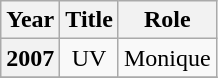<table class="wikitable plainrowheaders" style="text-align:center;">
<tr>
<th scope="col">Year</th>
<th scope="col">Title</th>
<th scope="col">Role</th>
</tr>
<tr>
<th scope="row">2007</th>
<td>UV</td>
<td>Monique</td>
</tr>
<tr>
</tr>
</table>
